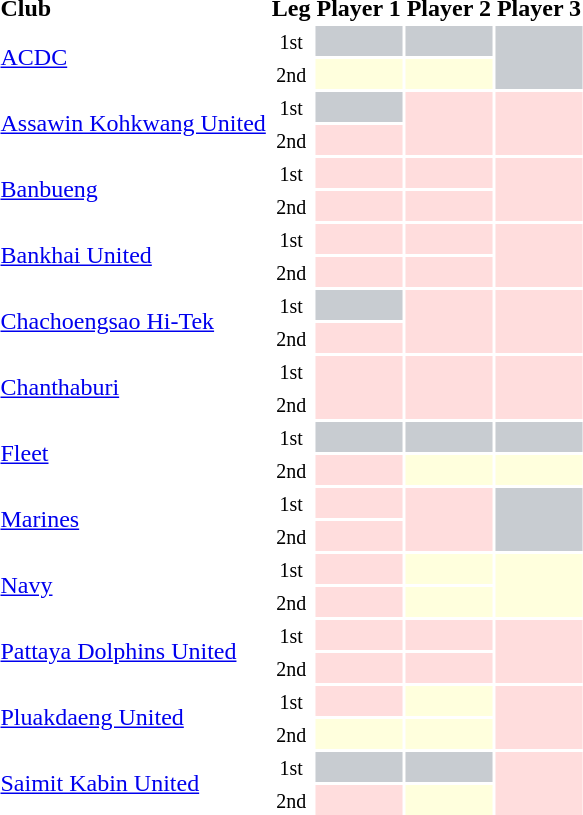<table class="sortable" style="text-align:left">
<tr>
<th>Club</th>
<th>Leg</th>
<th>Player 1</th>
<th>Player 2</th>
<th>Player 3</th>
</tr>
<tr>
<td rowspan="2"><a href='#'>ACDC</a></td>
<td align="center"><small>1st</small></td>
<td bgcolor="#c8ccd1"></td>
<td bgcolor="#c8ccd1"></td>
<td bgcolor="#c8ccd1"rowspan="2"></td>
</tr>
<tr>
<td align="center"><small>2nd</small></td>
<td bgcolor="#ffffdd"></td>
<td bgcolor="#ffffdd"></td>
</tr>
<tr>
<td rowspan="2"><a href='#'>Assawin Kohkwang United</a></td>
<td align="center"><small>1st</small></td>
<td bgcolor="#c8ccd1"></td>
<td bgcolor="#ffdddd"rowspan="2"></td>
<td bgcolor="#ffdddd"rowspan="2"></td>
</tr>
<tr>
<td align="center"><small>2nd</small></td>
<td bgcolor="#ffdddd"></td>
</tr>
<tr>
<td rowspan="2"><a href='#'>Banbueng</a></td>
<td align="center"><small>1st</small></td>
<td bgcolor="#ffdddd"></td>
<td bgcolor="#ffdddd"></td>
<td bgcolor="#ffdddd"rowspan="2"></td>
</tr>
<tr>
<td align="center"><small>2nd</small></td>
<td bgcolor="#ffdddd"></td>
<td bgcolor="#ffdddd"></td>
</tr>
<tr>
<td rowspan="2"><a href='#'>Bankhai United</a></td>
<td align="center"><small>1st</small></td>
<td bgcolor="#ffdddd"></td>
<td bgcolor="#ffdddd"></td>
<td bgcolor="#ffdddd"rowspan="2"></td>
</tr>
<tr>
<td align="center"><small>2nd</small></td>
<td bgcolor="#ffdddd"></td>
<td bgcolor="#ffdddd"></td>
</tr>
<tr>
<td rowspan="2"><a href='#'>Chachoengsao Hi-Tek</a></td>
<td align="center"><small>1st</small></td>
<td bgcolor="#c8ccd1"></td>
<td bgcolor="#ffdddd"rowspan="2"></td>
<td bgcolor="#ffdddd"rowspan="2"></td>
</tr>
<tr>
<td align="center"><small>2nd</small></td>
<td bgcolor="#ffdddd"></td>
</tr>
<tr>
<td rowspan="2"><a href='#'>Chanthaburi</a></td>
<td align="center"><small>1st</small></td>
<td bgcolor="#ffdddd"rowspan="2"></td>
<td bgcolor="#ffdddd"rowspan="2"></td>
<td bgcolor="#ffdddd"rowspan="2"></td>
</tr>
<tr>
<td align="center"><small>2nd</small></td>
</tr>
<tr>
<td rowspan="2"><a href='#'>Fleet</a></td>
<td align="center"><small>1st</small></td>
<td bgcolor="#c8ccd1"></td>
<td bgcolor="#c8ccd1"></td>
<td bgcolor="#c8ccd1"></td>
</tr>
<tr>
<td align="center"><small>2nd</small></td>
<td bgcolor="#ffdddd"></td>
<td bgcolor="#ffffdd"></td>
<td bgcolor="#ffffdd"></td>
</tr>
<tr>
<td rowspan="2"><a href='#'>Marines</a></td>
<td align="center"><small>1st</small></td>
<td bgcolor="#ffdddd"></td>
<td bgcolor="#ffdddd"rowspan="2"></td>
<td bgcolor="#c8ccd1"rowspan="2"></td>
</tr>
<tr>
<td align="center"><small>2nd</small></td>
<td bgcolor="#ffdddd"></td>
</tr>
<tr>
<td rowspan="2"><a href='#'>Navy</a></td>
<td align="center"><small>1st</small></td>
<td bgcolor="#ffdddd"></td>
<td bgcolor="#ffffdd"></td>
<td bgcolor="#ffffdd"rowspan="2"></td>
</tr>
<tr>
<td align="center"><small>2nd</small></td>
<td bgcolor="#ffdddd"></td>
<td bgcolor="#ffffdd"></td>
</tr>
<tr>
<td rowspan="2"><a href='#'>Pattaya Dolphins United</a></td>
<td align="center"><small>1st</small></td>
<td bgcolor="#ffdddd"></td>
<td bgcolor="#ffdddd"></td>
<td bgcolor="#ffdddd"rowspan="2"></td>
</tr>
<tr>
<td align="center"><small>2nd</small></td>
<td bgcolor="#ffdddd"></td>
<td bgcolor="#ffdddd"></td>
</tr>
<tr>
<td rowspan="2"><a href='#'>Pluakdaeng United</a></td>
<td align="center"><small>1st</small></td>
<td bgcolor="#ffdddd"></td>
<td bgcolor="#ffffdd"></td>
<td bgcolor="#ffdddd"rowspan="2"></td>
</tr>
<tr>
<td align="center"><small>2nd</small></td>
<td bgcolor="#ffffdd"></td>
<td bgcolor="#ffffdd"></td>
</tr>
<tr>
<td rowspan="2"><a href='#'>Saimit Kabin United</a></td>
<td align="center"><small>1st</small></td>
<td bgcolor="#c8ccd1"></td>
<td bgcolor="#c8ccd1"></td>
<td bgcolor="#ffdddd"rowspan="2"></td>
</tr>
<tr>
<td align="center"><small>2nd</small></td>
<td bgcolor="#ffdddd"></td>
<td bgcolor="#ffffdd"></td>
</tr>
</table>
